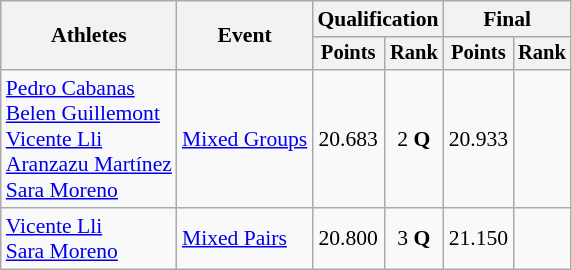<table class="wikitable" style="font-size:90%">
<tr>
<th rowspan="2">Athletes</th>
<th rowspan="2">Event</th>
<th colspan=2>Qualification</th>
<th colspan=2>Final</th>
</tr>
<tr style="font-size:95%">
<th>Points</th>
<th>Rank</th>
<th>Points</th>
<th>Rank</th>
</tr>
<tr align=center>
<td align=left><a href='#'>Pedro Cabanas</a><br><a href='#'>Belen Guillemont</a><br><a href='#'>Vicente Lli</a><br><a href='#'>Aranzazu Martínez</a><br><a href='#'>Sara Moreno</a></td>
<td align=left><a href='#'>Mixed Groups</a></td>
<td>20.683</td>
<td>2 <strong>Q</strong></td>
<td>20.933</td>
<td></td>
</tr>
<tr align=center>
<td align=left><a href='#'>Vicente Lli</a><br><a href='#'>Sara Moreno</a></td>
<td align=left><a href='#'>Mixed Pairs</a></td>
<td>20.800</td>
<td>3 <strong>Q</strong></td>
<td>21.150</td>
<td></td>
</tr>
</table>
